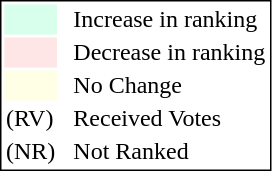<table style="border:1px solid black;">
<tr>
<td style="background:#D8FFEB; width:20px;"></td>
<td> </td>
<td>Increase in ranking</td>
</tr>
<tr>
<td style="background:#FFE6E6; width:20px;"></td>
<td> </td>
<td>Decrease in ranking</td>
</tr>
<tr>
<td style="background:#FFFFE6; width:20px;"></td>
<td> </td>
<td>No Change</td>
</tr>
<tr>
<td>(RV)</td>
<td> </td>
<td>Received Votes</td>
</tr>
<tr>
<td>(NR)</td>
<td> </td>
<td>Not Ranked</td>
</tr>
</table>
